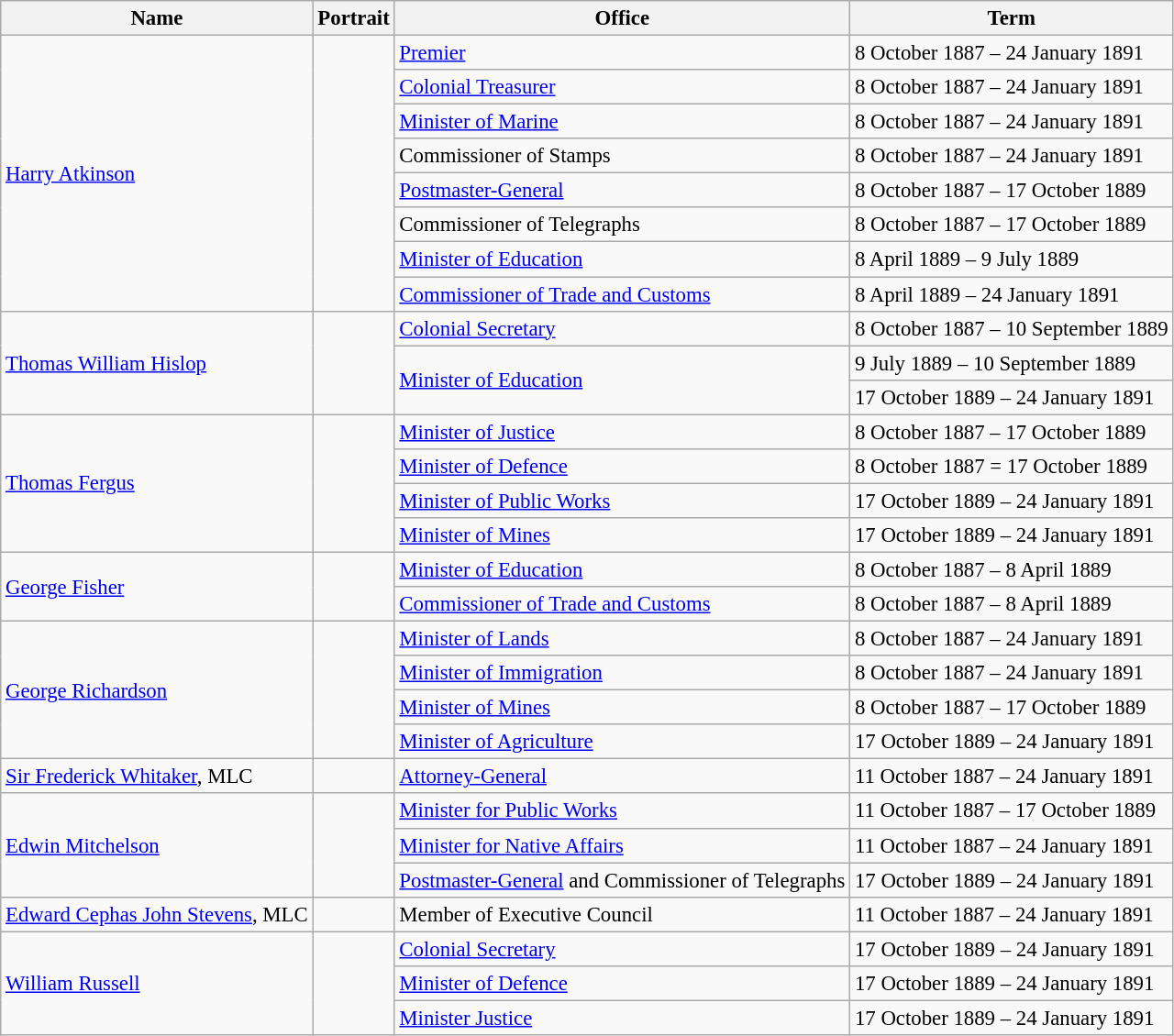<table class="wikitable" style="font-size: 95%;">
<tr>
<th>Name</th>
<th>Portrait</th>
<th>Office</th>
<th>Term</th>
</tr>
<tr>
<td rowspan=8><a href='#'>Harry Atkinson</a></td>
<td rowspan=8></td>
<td><a href='#'>Premier</a></td>
<td>8 October 1887 – 24 January 1891</td>
</tr>
<tr>
<td><a href='#'>Colonial Treasurer</a></td>
<td>8 October 1887 – 24 January 1891</td>
</tr>
<tr>
<td><a href='#'>Minister of Marine</a></td>
<td>8 October 1887 – 24 January 1891</td>
</tr>
<tr>
<td>Commissioner of Stamps</td>
<td>8 October 1887 – 24 January 1891</td>
</tr>
<tr>
<td><a href='#'>Postmaster-General</a></td>
<td>8 October 1887 – 17 October 1889</td>
</tr>
<tr>
<td>Commissioner of Telegraphs</td>
<td>8 October 1887 – 17 October 1889</td>
</tr>
<tr>
<td><a href='#'>Minister of Education</a></td>
<td>8 April 1889 – 9 July 1889</td>
</tr>
<tr>
<td><a href='#'>Commissioner of Trade and Customs</a></td>
<td>8 April 1889 – 24 January 1891</td>
</tr>
<tr>
<td rowspan=3><a href='#'>Thomas William Hislop</a></td>
<td rowspan=3></td>
<td><a href='#'>Colonial Secretary</a></td>
<td>8 October 1887 – 10 September 1889</td>
</tr>
<tr>
<td rowspan=2><a href='#'>Minister of Education</a></td>
<td>9 July 1889 – 10 September 1889</td>
</tr>
<tr>
<td>17 October 1889 – 24 January 1891</td>
</tr>
<tr>
<td rowspan="4"><a href='#'>Thomas Fergus</a></td>
<td rowspan="4"></td>
<td><a href='#'>Minister of Justice</a></td>
<td>8 October 1887 – 17 October 1889</td>
</tr>
<tr>
<td><a href='#'>Minister of Defence</a></td>
<td>8 October 1887 = 17 October 1889</td>
</tr>
<tr>
<td><a href='#'>Minister of Public Works</a></td>
<td>17 October 1889 – 24 January 1891</td>
</tr>
<tr>
<td><a href='#'>Minister of Mines</a></td>
<td>17 October 1889 – 24 January 1891</td>
</tr>
<tr>
<td rowspan=2><a href='#'>George Fisher</a></td>
<td rowspan=2></td>
<td><a href='#'>Minister of Education</a></td>
<td>8 October 1887 – 8 April 1889</td>
</tr>
<tr>
<td><a href='#'>Commissioner of Trade and Customs</a></td>
<td>8 October 1887 – 8 April 1889</td>
</tr>
<tr>
<td rowspan=4><a href='#'>George Richardson</a></td>
<td rowspan=4></td>
<td><a href='#'>Minister of Lands</a></td>
<td>8 October 1887 – 24 January 1891</td>
</tr>
<tr>
<td><a href='#'>Minister of Immigration</a></td>
<td>8 October 1887 – 24 January 1891</td>
</tr>
<tr>
<td><a href='#'>Minister of Mines</a></td>
<td>8 October 1887 – 17 October 1889</td>
</tr>
<tr>
<td><a href='#'>Minister of Agriculture</a></td>
<td>17 October 1889 – 24 January 1891</td>
</tr>
<tr>
<td><a href='#'>Sir Frederick Whitaker</a>, MLC</td>
<td></td>
<td><a href='#'>Attorney-General</a></td>
<td>11 October 1887 – 24 January 1891</td>
</tr>
<tr>
<td rowspan=3><a href='#'>Edwin Mitchelson</a></td>
<td rowspan=3></td>
<td><a href='#'>Minister for Public Works</a></td>
<td>11 October 1887 – 17 October 1889</td>
</tr>
<tr>
<td><a href='#'>Minister for Native Affairs</a></td>
<td>11 October 1887 – 24 January 1891</td>
</tr>
<tr>
<td><a href='#'>Postmaster-General</a> and Commissioner of Telegraphs</td>
<td>17 October 1889 – 24 January 1891</td>
</tr>
<tr>
<td><a href='#'>Edward Cephas John Stevens</a>, MLC</td>
<td></td>
<td>Member of Executive Council</td>
<td>11 October 1887 – 24 January 1891</td>
</tr>
<tr>
<td rowspan=3><a href='#'>William Russell</a></td>
<td rowspan=3></td>
<td><a href='#'>Colonial Secretary</a></td>
<td>17 October 1889 – 24 January 1891</td>
</tr>
<tr>
<td><a href='#'>Minister of Defence</a></td>
<td>17 October 1889 – 24 January 1891</td>
</tr>
<tr>
<td><a href='#'>Minister Justice</a></td>
<td>17 October 1889 – 24 January 1891</td>
</tr>
</table>
